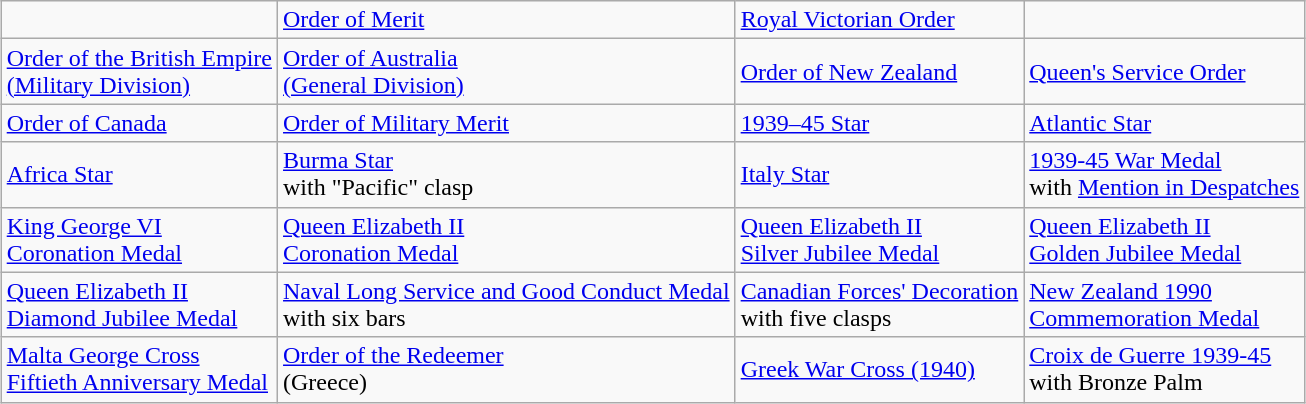<table class="wikitable" style="margin:auto;">
<tr>
<td></td>
<td><a href='#'>Order of Merit</a></td>
<td><a href='#'>Royal Victorian Order</a></td>
<td></td>
</tr>
<tr>
<td><a href='#'>Order of the British Empire<br>(Military Division)</a></td>
<td><a href='#'>Order of Australia<br>(General Division)</a></td>
<td><a href='#'>Order of New Zealand</a></td>
<td><a href='#'>Queen's Service Order</a></td>
</tr>
<tr>
<td><a href='#'>Order of Canada</a></td>
<td><a href='#'>Order of Military Merit</a></td>
<td><a href='#'>1939–45 Star</a></td>
<td><a href='#'>Atlantic Star</a></td>
</tr>
<tr>
<td><a href='#'>Africa Star</a></td>
<td><a href='#'>Burma Star</a><br>with "Pacific" clasp</td>
<td><a href='#'>Italy Star</a></td>
<td><a href='#'>1939-45 War Medal</a><br>with <a href='#'>Mention in Despatches</a></td>
</tr>
<tr>
<td><a href='#'>King George VI<br>Coronation Medal</a></td>
<td><a href='#'>Queen Elizabeth II<br>Coronation Medal</a></td>
<td><a href='#'>Queen Elizabeth II<br>Silver Jubilee Medal</a></td>
<td><a href='#'>Queen Elizabeth II<br>Golden Jubilee Medal</a></td>
</tr>
<tr>
<td><a href='#'>Queen Elizabeth II<br>Diamond Jubilee Medal</a></td>
<td><a href='#'>Naval Long Service and Good Conduct Medal</a><br>with six bars</td>
<td><a href='#'>Canadian Forces' Decoration</a><br>with five clasps</td>
<td><a href='#'>New Zealand 1990<br>Commemoration Medal</a></td>
</tr>
<tr>
<td><a href='#'>Malta George Cross<br>Fiftieth Anniversary Medal</a></td>
<td><a href='#'>Order of the Redeemer</a><br>(Greece)</td>
<td><a href='#'>Greek War Cross (1940)</a></td>
<td><a href='#'>Croix de Guerre 1939-45</a><br>with Bronze Palm</td>
</tr>
</table>
